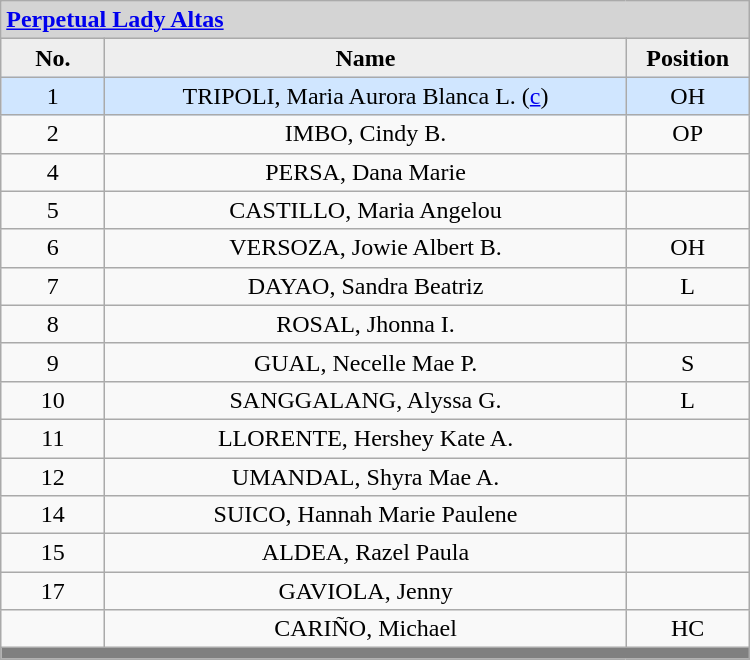<table class='wikitable mw-collapsible mw-collapsed' style="text-align: center; width: 500px; border: none">
<tr>
<th style="background:#D4D4D4; text-align:left;" colspan=3><a href='#'>Perpetual Lady Altas</a></th>
</tr>
<tr style="background:#EEEEEE; font-weight:bold;">
<td width=10%>No.</td>
<td width=50%>Name</td>
<td width=10%>Position</td>
</tr>
<tr style="background:#D0E6FF; text-align:center;">
<td>1</td>
<td>TRIPOLI, Maria Aurora Blanca L. (<a href='#'>c</a>)</td>
<td>OH</td>
</tr>
<tr align=center>
<td>2</td>
<td>IMBO, Cindy B.</td>
<td>OP</td>
</tr>
<tr align=center>
<td>4</td>
<td>PERSA, Dana Marie</td>
<td></td>
</tr>
<tr align=center>
<td>5</td>
<td>CASTILLO, Maria Angelou</td>
<td></td>
</tr>
<tr align=center>
<td>6</td>
<td>VERSOZA, Jowie Albert B.</td>
<td>OH</td>
</tr>
<tr align=center>
<td>7</td>
<td>DAYAO, Sandra Beatriz</td>
<td>L</td>
</tr>
<tr align=center>
<td>8</td>
<td>ROSAL, Jhonna I.</td>
<td></td>
</tr>
<tr align=center>
<td>9</td>
<td>GUAL, Necelle Mae P.</td>
<td>S</td>
</tr>
<tr align=center>
<td>10</td>
<td>SANGGALANG, Alyssa G.</td>
<td>L</td>
</tr>
<tr align=center>
<td>11</td>
<td>LLORENTE, Hershey Kate A.</td>
<td></td>
</tr>
<tr align=center>
<td>12</td>
<td>UMANDAL, Shyra Mae A.</td>
<td></td>
</tr>
<tr align=center>
<td>14</td>
<td>SUICO, Hannah Marie Paulene</td>
<td></td>
</tr>
<tr align=center>
<td>15</td>
<td>ALDEA, Razel Paula</td>
<td></td>
</tr>
<tr align=center>
<td>17</td>
<td>GAVIOLA, Jenny</td>
<td></td>
</tr>
<tr align=center>
<td></td>
<td>CARIÑO, Michael</td>
<td>HC</td>
</tr>
<tr>
<th style='background: grey;' colspan=3></th>
</tr>
</table>
